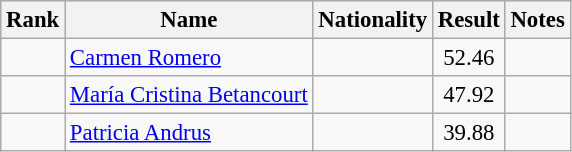<table class="wikitable sortable" style="text-align:center;font-size:95%">
<tr>
<th>Rank</th>
<th>Name</th>
<th>Nationality</th>
<th>Result</th>
<th>Notes</th>
</tr>
<tr>
<td></td>
<td align=left><a href='#'>Carmen Romero</a></td>
<td align=left></td>
<td>52.46</td>
<td></td>
</tr>
<tr>
<td></td>
<td align=left><a href='#'>María Cristina Betancourt</a></td>
<td align=left></td>
<td>47.92</td>
<td></td>
</tr>
<tr>
<td></td>
<td align=left><a href='#'>Patricia Andrus</a></td>
<td align=left></td>
<td>39.88</td>
<td></td>
</tr>
</table>
